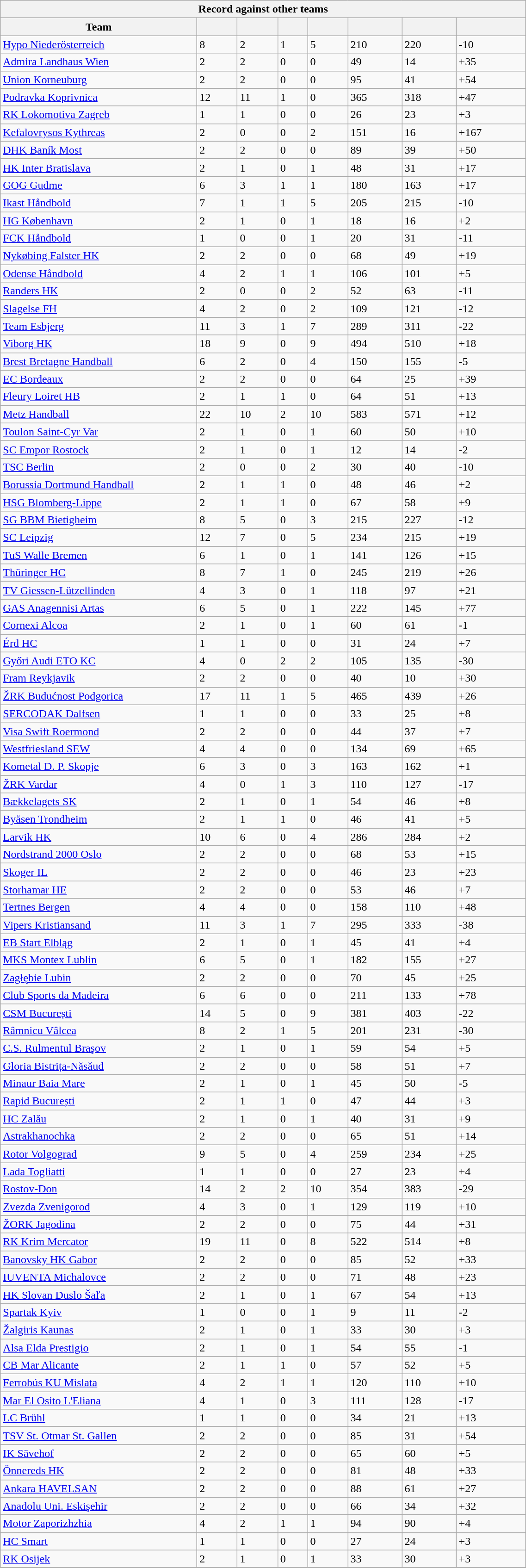<table class="wikitable mw-collapsible mw-collapsed" style="width:60%; font-size:100%;">
<tr>
<th colspan="8">Record against other teams</th>
</tr>
<tr>
<th width="20">Team</th>
<th width="10"></th>
<th width="10"></th>
<th width="10"></th>
<th width="10"></th>
<th width="5"></th>
<th width="5"></th>
<th width="5"></th>
</tr>
<tr>
<td align="left"> <a href='#'>Hypo Niederösterreich</a></td>
<td>8</td>
<td>2</td>
<td>1</td>
<td>5</td>
<td>210</td>
<td>220</td>
<td>-10</td>
</tr>
<tr>
<td align="left"> <a href='#'>Admira Landhaus Wien</a></td>
<td>2</td>
<td>2</td>
<td>0</td>
<td>0</td>
<td>49</td>
<td>14</td>
<td>+35</td>
</tr>
<tr>
<td align="left"> <a href='#'>Union Korneuburg</a></td>
<td>2</td>
<td>2</td>
<td>0</td>
<td>0</td>
<td>95</td>
<td>41</td>
<td>+54</td>
</tr>
<tr>
<td align="left"> <a href='#'>Podravka Koprivnica</a></td>
<td>12</td>
<td>11</td>
<td>1</td>
<td>0</td>
<td>365</td>
<td>318</td>
<td>+47</td>
</tr>
<tr>
<td align="left"> <a href='#'>RK Lokomotiva Zagreb</a></td>
<td>1</td>
<td>1</td>
<td>0</td>
<td>0</td>
<td>26</td>
<td>23</td>
<td>+3</td>
</tr>
<tr>
<td align="left"> <a href='#'>Kefalovrysos Kythreas</a></td>
<td>2</td>
<td>0</td>
<td>0</td>
<td>2</td>
<td>151</td>
<td>16</td>
<td>+167</td>
</tr>
<tr>
<td align="left"> <a href='#'>DHK Baník Most</a></td>
<td>2</td>
<td>2</td>
<td>0</td>
<td>0</td>
<td>89</td>
<td>39</td>
<td>+50</td>
</tr>
<tr>
<td align="left"> <a href='#'>HK Inter Bratislava</a></td>
<td>2</td>
<td>1</td>
<td>0</td>
<td>1</td>
<td>48</td>
<td>31</td>
<td>+17</td>
</tr>
<tr>
<td align="left"> <a href='#'>GOG Gudme</a></td>
<td>6</td>
<td>3</td>
<td>1</td>
<td>1</td>
<td>180</td>
<td>163</td>
<td>+17</td>
</tr>
<tr>
<td align="left"> <a href='#'>Ikast Håndbold</a></td>
<td>7</td>
<td>1</td>
<td>1</td>
<td>5</td>
<td>205</td>
<td>215</td>
<td>-10</td>
</tr>
<tr>
<td align="left"> <a href='#'>HG København</a></td>
<td>2</td>
<td>1</td>
<td>0</td>
<td>1</td>
<td>18</td>
<td>16</td>
<td>+2</td>
</tr>
<tr>
<td align="left"> <a href='#'>FCK Håndbold</a></td>
<td>1</td>
<td>0</td>
<td>0</td>
<td>1</td>
<td>20</td>
<td>31</td>
<td>-11</td>
</tr>
<tr>
<td align="left"> <a href='#'>Nykøbing Falster HK</a></td>
<td>2</td>
<td>2</td>
<td>0</td>
<td>0</td>
<td>68</td>
<td>49</td>
<td>+19</td>
</tr>
<tr>
<td align="left"> <a href='#'>Odense Håndbold</a></td>
<td>4</td>
<td>2</td>
<td>1</td>
<td>1</td>
<td>106</td>
<td>101</td>
<td>+5</td>
</tr>
<tr>
<td align="left"> <a href='#'>Randers HK</a></td>
<td>2</td>
<td>0</td>
<td>0</td>
<td>2</td>
<td>52</td>
<td>63</td>
<td>-11</td>
</tr>
<tr>
<td align="left"> <a href='#'>Slagelse FH</a></td>
<td>4</td>
<td>2</td>
<td>0</td>
<td>2</td>
<td>109</td>
<td>121</td>
<td>-12</td>
</tr>
<tr>
<td align="left"> <a href='#'>Team Esbjerg</a></td>
<td>11</td>
<td>3</td>
<td>1</td>
<td>7</td>
<td>289</td>
<td>311</td>
<td>-22</td>
</tr>
<tr>
<td align="left"> <a href='#'>Viborg HK</a></td>
<td>18</td>
<td>9</td>
<td>0</td>
<td>9</td>
<td>494</td>
<td>510</td>
<td>+18</td>
</tr>
<tr>
<td align="left"> <a href='#'>Brest Bretagne Handball</a></td>
<td>6</td>
<td>2</td>
<td>0</td>
<td>4</td>
<td>150</td>
<td>155</td>
<td>-5</td>
</tr>
<tr>
<td align="left"> <a href='#'>EC Bordeaux</a></td>
<td>2</td>
<td>2</td>
<td>0</td>
<td>0</td>
<td>64</td>
<td>25</td>
<td>+39</td>
</tr>
<tr>
<td align="left"> <a href='#'>Fleury Loiret HB</a></td>
<td>2</td>
<td>1</td>
<td>1</td>
<td>0</td>
<td>64</td>
<td>51</td>
<td>+13</td>
</tr>
<tr>
<td align="left"> <a href='#'>Metz Handball</a></td>
<td>22</td>
<td>10</td>
<td>2</td>
<td>10</td>
<td>583</td>
<td>571</td>
<td>+12</td>
</tr>
<tr>
<td align="left"> <a href='#'>Toulon Saint-Cyr Var</a></td>
<td>2</td>
<td>1</td>
<td>0</td>
<td>1</td>
<td>60</td>
<td>50</td>
<td>+10</td>
</tr>
<tr>
<td align="left"> <a href='#'>SC Empor Rostock</a></td>
<td>2</td>
<td>1</td>
<td>0</td>
<td>1</td>
<td>12</td>
<td>14</td>
<td>-2</td>
</tr>
<tr>
<td align="left"> <a href='#'>TSC Berlin</a></td>
<td>2</td>
<td>0</td>
<td>0</td>
<td>2</td>
<td>30</td>
<td>40</td>
<td>-10</td>
</tr>
<tr>
<td align="left"> <a href='#'>Borussia Dortmund Handball</a></td>
<td>2</td>
<td>1</td>
<td>1</td>
<td>0</td>
<td>48</td>
<td>46</td>
<td>+2</td>
</tr>
<tr>
<td align="left"> <a href='#'>HSG Blomberg-Lippe</a></td>
<td>2</td>
<td>1</td>
<td>1</td>
<td>0</td>
<td>67</td>
<td>58</td>
<td>+9</td>
</tr>
<tr>
<td align="left"> <a href='#'>SG BBM Bietigheim</a></td>
<td>8</td>
<td>5</td>
<td>0</td>
<td>3</td>
<td>215</td>
<td>227</td>
<td>-12</td>
</tr>
<tr>
<td align="left"> <a href='#'>SC Leipzig</a></td>
<td>12</td>
<td>7</td>
<td>0</td>
<td>5</td>
<td>234</td>
<td>215</td>
<td>+19</td>
</tr>
<tr>
<td align="left"> <a href='#'>TuS Walle Bremen</a></td>
<td>6</td>
<td>1</td>
<td>0</td>
<td>1</td>
<td>141</td>
<td>126</td>
<td>+15</td>
</tr>
<tr>
<td align="left"> <a href='#'>Thüringer HC</a></td>
<td>8</td>
<td>7</td>
<td>1</td>
<td>0</td>
<td>245</td>
<td>219</td>
<td>+26</td>
</tr>
<tr>
<td align="left"> <a href='#'>TV Giessen-Lützellinden</a></td>
<td>4</td>
<td>3</td>
<td>0</td>
<td>1</td>
<td>118</td>
<td>97</td>
<td>+21</td>
</tr>
<tr>
<td align="left"> <a href='#'>GAS Anagennisi Artas</a></td>
<td>6</td>
<td>5</td>
<td>0</td>
<td>1</td>
<td>222</td>
<td>145</td>
<td>+77</td>
</tr>
<tr>
<td align="left"> <a href='#'>Cornexi Alcoa</a></td>
<td>2</td>
<td>1</td>
<td>0</td>
<td>1</td>
<td>60</td>
<td>61</td>
<td>-1</td>
</tr>
<tr>
<td align="left"> <a href='#'>Érd HC</a></td>
<td>1</td>
<td>1</td>
<td>0</td>
<td>0</td>
<td>31</td>
<td>24</td>
<td>+7</td>
</tr>
<tr>
<td align="left"> <a href='#'>Győri Audi ETO KC</a></td>
<td>4</td>
<td>0</td>
<td>2</td>
<td>2</td>
<td>105</td>
<td>135</td>
<td>-30</td>
</tr>
<tr>
<td align="left"> <a href='#'>Fram Reykjavik</a></td>
<td>2</td>
<td>2</td>
<td>0</td>
<td>0</td>
<td>40</td>
<td>10</td>
<td>+30</td>
</tr>
<tr>
<td align="left"> <a href='#'>ŽRK Budućnost Podgorica</a></td>
<td>17</td>
<td>11</td>
<td>1</td>
<td>5</td>
<td>465</td>
<td>439</td>
<td>+26</td>
</tr>
<tr>
<td align="left"> <a href='#'>SERCODAK Dalfsen</a></td>
<td>1</td>
<td>1</td>
<td>0</td>
<td>0</td>
<td>33</td>
<td>25</td>
<td>+8</td>
</tr>
<tr>
<td align="left"> <a href='#'>Visa Swift Roermond</a></td>
<td>2</td>
<td>2</td>
<td>0</td>
<td>0</td>
<td>44</td>
<td>37</td>
<td>+7</td>
</tr>
<tr>
<td align="left"> <a href='#'>Westfriesland SEW</a></td>
<td>4</td>
<td>4</td>
<td>0</td>
<td>0</td>
<td>134</td>
<td>69</td>
<td>+65</td>
</tr>
<tr>
<td align="left"> <a href='#'>Kometal D. P. Skopje</a></td>
<td>6</td>
<td>3</td>
<td>0</td>
<td>3</td>
<td>163</td>
<td>162</td>
<td>+1</td>
</tr>
<tr>
<td align="left"> <a href='#'>ŽRK Vardar</a></td>
<td>4</td>
<td>0</td>
<td>1</td>
<td>3</td>
<td>110</td>
<td>127</td>
<td>-17</td>
</tr>
<tr>
<td align="left"> <a href='#'>Bækkelagets SK</a></td>
<td>2</td>
<td>1</td>
<td>0</td>
<td>1</td>
<td>54</td>
<td>46</td>
<td>+8</td>
</tr>
<tr>
<td align="left"> <a href='#'>Byåsen Trondheim</a></td>
<td>2</td>
<td>1</td>
<td>1</td>
<td>0</td>
<td>46</td>
<td>41</td>
<td>+5</td>
</tr>
<tr>
<td align="left"> <a href='#'>Larvik HK</a></td>
<td>10</td>
<td>6</td>
<td>0</td>
<td>4</td>
<td>286</td>
<td>284</td>
<td>+2</td>
</tr>
<tr>
<td align="left"> <a href='#'>Nordstrand 2000 Oslo</a></td>
<td>2</td>
<td>2</td>
<td>0</td>
<td>0</td>
<td>68</td>
<td>53</td>
<td>+15</td>
</tr>
<tr>
<td align="left"> <a href='#'>Skoger IL</a></td>
<td>2</td>
<td>2</td>
<td>0</td>
<td>0</td>
<td>46</td>
<td>23</td>
<td>+23</td>
</tr>
<tr>
<td align="left"> <a href='#'>Storhamar HE</a></td>
<td>2</td>
<td>2</td>
<td>0</td>
<td>0</td>
<td>53</td>
<td>46</td>
<td>+7</td>
</tr>
<tr>
<td align="left"> <a href='#'>Tertnes Bergen</a></td>
<td>4</td>
<td>4</td>
<td>0</td>
<td>0</td>
<td>158</td>
<td>110</td>
<td>+48</td>
</tr>
<tr>
<td align="left"> <a href='#'>Vipers Kristiansand</a></td>
<td>11</td>
<td>3</td>
<td>1</td>
<td>7</td>
<td>295</td>
<td>333</td>
<td>-38</td>
</tr>
<tr>
<td align="left"> <a href='#'>EB Start Elbląg</a></td>
<td>2</td>
<td>1</td>
<td>0</td>
<td>1</td>
<td>45</td>
<td>41</td>
<td>+4</td>
</tr>
<tr>
<td align="left"> <a href='#'>MKS Montex Lublin</a></td>
<td>6</td>
<td>5</td>
<td>0</td>
<td>1</td>
<td>182</td>
<td>155</td>
<td>+27</td>
</tr>
<tr>
<td align="left"> <a href='#'>Zagłębie Lubin</a></td>
<td>2</td>
<td>2</td>
<td>0</td>
<td>0</td>
<td>70</td>
<td>45</td>
<td>+25</td>
</tr>
<tr>
<td align="left"> <a href='#'>Club Sports da Madeira</a></td>
<td>6</td>
<td>6</td>
<td>0</td>
<td>0</td>
<td>211</td>
<td>133</td>
<td>+78</td>
</tr>
<tr>
<td align="left"> <a href='#'>CSM București</a></td>
<td>14</td>
<td>5</td>
<td>0</td>
<td>9</td>
<td>381</td>
<td>403</td>
<td>-22</td>
</tr>
<tr>
<td align="left"> <a href='#'>Râmnicu Vâlcea</a></td>
<td>8</td>
<td>2</td>
<td>1</td>
<td>5</td>
<td>201</td>
<td>231</td>
<td>-30</td>
</tr>
<tr>
<td align="left"> <a href='#'>C.S. Rulmentul Braşov</a></td>
<td>2</td>
<td>1</td>
<td>0</td>
<td>1</td>
<td>59</td>
<td>54</td>
<td>+5</td>
</tr>
<tr>
<td align="left"> <a href='#'>Gloria Bistrița-Năsăud</a></td>
<td>2</td>
<td>2</td>
<td>0</td>
<td>0</td>
<td>58</td>
<td>51</td>
<td>+7</td>
</tr>
<tr>
<td align="left"> <a href='#'>Minaur Baia Mare</a></td>
<td>2</td>
<td>1</td>
<td>0</td>
<td>1</td>
<td>45</td>
<td>50</td>
<td>-5</td>
</tr>
<tr>
<td align="left"> <a href='#'>Rapid București</a></td>
<td>2</td>
<td>1</td>
<td>1</td>
<td>0</td>
<td>47</td>
<td>44</td>
<td>+3</td>
</tr>
<tr>
<td align="left"> <a href='#'>HC Zalău</a></td>
<td>2</td>
<td>1</td>
<td>0</td>
<td>1</td>
<td>40</td>
<td>31</td>
<td>+9</td>
</tr>
<tr>
<td align="left"> <a href='#'>Astrakhanochka</a></td>
<td>2</td>
<td>2</td>
<td>0</td>
<td>0</td>
<td>65</td>
<td>51</td>
<td>+14</td>
</tr>
<tr>
<td align="left"> <a href='#'>Rotor Volgograd</a></td>
<td>9</td>
<td>5</td>
<td>0</td>
<td>4</td>
<td>259</td>
<td>234</td>
<td>+25</td>
</tr>
<tr>
<td align="left"> <a href='#'>Lada Togliatti</a></td>
<td>1</td>
<td>1</td>
<td>0</td>
<td>0</td>
<td>27</td>
<td>23</td>
<td>+4</td>
</tr>
<tr>
<td align="left"> <a href='#'>Rostov-Don</a></td>
<td>14</td>
<td>2</td>
<td>2</td>
<td>10</td>
<td>354</td>
<td>383</td>
<td>-29</td>
</tr>
<tr>
<td align="left"> <a href='#'>Zvezda Zvenigorod</a></td>
<td>4</td>
<td>3</td>
<td>0</td>
<td>1</td>
<td>129</td>
<td>119</td>
<td>+10</td>
</tr>
<tr>
<td align="left"> <a href='#'>ŽORK Jagodina</a></td>
<td>2</td>
<td>2</td>
<td>0</td>
<td>0</td>
<td>75</td>
<td>44</td>
<td>+31</td>
</tr>
<tr>
<td align="left"> <a href='#'>RK Krim Mercator</a></td>
<td>19</td>
<td>11</td>
<td>0</td>
<td>8</td>
<td>522</td>
<td>514</td>
<td>+8</td>
</tr>
<tr>
<td align="left"> <a href='#'>Banovsky HK Gabor</a></td>
<td>2</td>
<td>2</td>
<td>0</td>
<td>0</td>
<td>85</td>
<td>52</td>
<td>+33</td>
</tr>
<tr>
<td align="left"> <a href='#'>IUVENTA Michalovce</a></td>
<td>2</td>
<td>2</td>
<td>0</td>
<td>0</td>
<td>71</td>
<td>48</td>
<td>+23</td>
</tr>
<tr>
<td align="left"> <a href='#'>HK Slovan Duslo Šaľa</a></td>
<td>2</td>
<td>1</td>
<td>0</td>
<td>1</td>
<td>67</td>
<td>54</td>
<td>+13</td>
</tr>
<tr>
<td align="left"> <a href='#'>Spartak Kyiv</a></td>
<td>1</td>
<td>0</td>
<td>0</td>
<td>1</td>
<td>9</td>
<td>11</td>
<td>-2</td>
</tr>
<tr>
<td align="left"> <a href='#'>Žalgiris Kaunas</a></td>
<td>2</td>
<td>1</td>
<td>0</td>
<td>1</td>
<td>33</td>
<td>30</td>
<td>+3</td>
</tr>
<tr>
<td align="left"> <a href='#'>Alsa Elda Prestigio</a></td>
<td>2</td>
<td>1</td>
<td>0</td>
<td>1</td>
<td>54</td>
<td>55</td>
<td>-1</td>
</tr>
<tr>
<td align="left"> <a href='#'>CB Mar Alicante</a></td>
<td>2</td>
<td>1</td>
<td>1</td>
<td>0</td>
<td>57</td>
<td>52</td>
<td>+5</td>
</tr>
<tr>
<td align="left"> <a href='#'>Ferrobús KU Mislata</a></td>
<td>4</td>
<td>2</td>
<td>1</td>
<td>1</td>
<td>120</td>
<td>110</td>
<td>+10</td>
</tr>
<tr>
<td align="left"> <a href='#'>Mar El Osito L'Eliana</a></td>
<td>4</td>
<td>1</td>
<td>0</td>
<td>3</td>
<td>111</td>
<td>128</td>
<td>-17</td>
</tr>
<tr>
<td align="left"> <a href='#'>LC Brühl</a></td>
<td>1</td>
<td>1</td>
<td>0</td>
<td>0</td>
<td>34</td>
<td>21</td>
<td>+13</td>
</tr>
<tr>
<td align="left"> <a href='#'>TSV St. Otmar St. Gallen</a></td>
<td>2</td>
<td>2</td>
<td>0</td>
<td>0</td>
<td>85</td>
<td>31</td>
<td>+54</td>
</tr>
<tr>
<td align="left"> <a href='#'>IK Sävehof</a></td>
<td>2</td>
<td>2</td>
<td>0</td>
<td>0</td>
<td>65</td>
<td>60</td>
<td>+5</td>
</tr>
<tr>
<td align="left"> <a href='#'>Önnereds HK</a></td>
<td>2</td>
<td>2</td>
<td>0</td>
<td>0</td>
<td>81</td>
<td>48</td>
<td>+33</td>
</tr>
<tr>
<td align="left"> <a href='#'>Ankara HAVELSAN</a></td>
<td>2</td>
<td>2</td>
<td>0</td>
<td>0</td>
<td>88</td>
<td>61</td>
<td>+27</td>
</tr>
<tr>
<td align="left"> <a href='#'>Anadolu Uni. Eskişehir</a></td>
<td>2</td>
<td>2</td>
<td>0</td>
<td>0</td>
<td>66</td>
<td>34</td>
<td>+32</td>
</tr>
<tr>
<td align="left"> <a href='#'>Motor Zaporizhzhia</a></td>
<td>4</td>
<td>2</td>
<td>1</td>
<td>1</td>
<td>94</td>
<td>90</td>
<td>+4</td>
</tr>
<tr>
<td align="left"> <a href='#'>HC Smart</a></td>
<td>1</td>
<td>1</td>
<td>0</td>
<td>0</td>
<td>27</td>
<td>24</td>
<td>+3</td>
</tr>
<tr>
<td align="left"> <a href='#'>RK Osijek</a></td>
<td>2</td>
<td>1</td>
<td>0</td>
<td>1</td>
<td>33</td>
<td>30</td>
<td>+3</td>
</tr>
<tr>
</tr>
</table>
